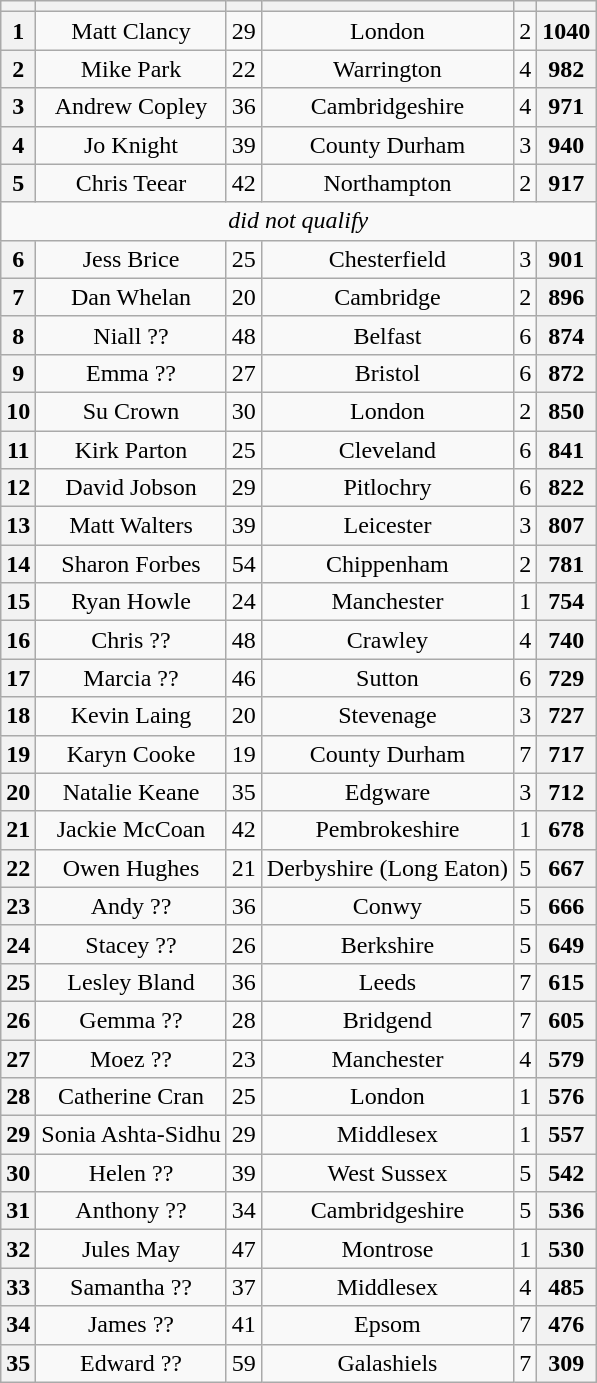<table class="wikitable sortable" style="text-align:center">
<tr>
<th></th>
<th></th>
<th></th>
<th></th>
<th></th>
<th></th>
</tr>
<tr>
<th>1</th>
<td>Matt Clancy</td>
<td>29</td>
<td>London</td>
<td>2</td>
<th>1040</th>
</tr>
<tr>
<th>2</th>
<td>Mike Park</td>
<td>22</td>
<td>Warrington</td>
<td>4</td>
<th>982</th>
</tr>
<tr>
<th>3</th>
<td>Andrew Copley</td>
<td>36</td>
<td>Cambridgeshire</td>
<td>4</td>
<th>971</th>
</tr>
<tr>
<th>4</th>
<td>Jo Knight</td>
<td>39</td>
<td>County Durham</td>
<td>3</td>
<th>940</th>
</tr>
<tr>
<th>5</th>
<td>Chris Teear</td>
<td>42</td>
<td>Northampton</td>
<td>2</td>
<th>917</th>
</tr>
<tr>
<td colspan=6 align=center><em>did not qualify</em></td>
</tr>
<tr>
<th>6</th>
<td>Jess Brice</td>
<td>25</td>
<td>Chesterfield</td>
<td>3</td>
<th>901</th>
</tr>
<tr>
<th>7</th>
<td>Dan Whelan</td>
<td>20</td>
<td>Cambridge</td>
<td>2</td>
<th>896</th>
</tr>
<tr>
<th>8</th>
<td>Niall ??</td>
<td>48</td>
<td>Belfast</td>
<td>6</td>
<th>874</th>
</tr>
<tr>
<th>9</th>
<td>Emma ??</td>
<td>27</td>
<td>Bristol</td>
<td>6</td>
<th>872</th>
</tr>
<tr>
<th>10</th>
<td>Su Crown</td>
<td>30</td>
<td>London</td>
<td>2</td>
<th>850</th>
</tr>
<tr>
<th>11</th>
<td>Kirk Parton</td>
<td>25</td>
<td>Cleveland</td>
<td>6</td>
<th>841</th>
</tr>
<tr>
<th>12</th>
<td>David Jobson</td>
<td>29</td>
<td>Pitlochry</td>
<td>6</td>
<th>822</th>
</tr>
<tr>
<th>13</th>
<td>Matt Walters</td>
<td>39</td>
<td>Leicester</td>
<td>3</td>
<th>807</th>
</tr>
<tr>
<th>14</th>
<td>Sharon Forbes</td>
<td>54</td>
<td>Chippenham</td>
<td>2</td>
<th>781</th>
</tr>
<tr>
<th>15</th>
<td>Ryan Howle</td>
<td>24</td>
<td>Manchester</td>
<td>1</td>
<th>754</th>
</tr>
<tr>
<th>16</th>
<td>Chris ??</td>
<td>48</td>
<td>Crawley</td>
<td>4</td>
<th>740</th>
</tr>
<tr>
<th>17</th>
<td>Marcia ??</td>
<td>46</td>
<td>Sutton</td>
<td>6</td>
<th>729</th>
</tr>
<tr>
<th>18</th>
<td>Kevin Laing</td>
<td>20</td>
<td>Stevenage</td>
<td>3</td>
<th>727</th>
</tr>
<tr>
<th>19</th>
<td>Karyn Cooke</td>
<td>19</td>
<td>County Durham</td>
<td>7</td>
<th>717</th>
</tr>
<tr>
<th>20</th>
<td>Natalie Keane</td>
<td>35</td>
<td>Edgware</td>
<td>3</td>
<th>712</th>
</tr>
<tr>
<th>21</th>
<td>Jackie McCoan</td>
<td>42</td>
<td>Pembrokeshire</td>
<td>1</td>
<th>678</th>
</tr>
<tr>
<th>22</th>
<td>Owen Hughes</td>
<td>21</td>
<td>Derbyshire (Long Eaton)</td>
<td>5</td>
<th>667</th>
</tr>
<tr>
<th>23</th>
<td>Andy ??</td>
<td>36</td>
<td>Conwy</td>
<td>5</td>
<th>666</th>
</tr>
<tr>
<th>24</th>
<td>Stacey ??</td>
<td>26</td>
<td>Berkshire</td>
<td>5</td>
<th>649</th>
</tr>
<tr>
<th>25</th>
<td>Lesley Bland</td>
<td>36</td>
<td>Leeds</td>
<td>7</td>
<th>615</th>
</tr>
<tr>
<th>26</th>
<td>Gemma ??</td>
<td>28</td>
<td>Bridgend</td>
<td>7</td>
<th>605</th>
</tr>
<tr>
<th>27</th>
<td>Moez ??</td>
<td>23</td>
<td>Manchester</td>
<td>4</td>
<th>579</th>
</tr>
<tr>
<th>28</th>
<td>Catherine Cran</td>
<td>25</td>
<td>London</td>
<td>1</td>
<th>576</th>
</tr>
<tr>
<th>29</th>
<td>Sonia Ashta-Sidhu</td>
<td>29</td>
<td>Middlesex</td>
<td>1</td>
<th>557</th>
</tr>
<tr>
<th>30</th>
<td>Helen ??</td>
<td>39</td>
<td>West Sussex</td>
<td>5</td>
<th>542</th>
</tr>
<tr>
<th>31</th>
<td>Anthony ??</td>
<td>34</td>
<td>Cambridgeshire</td>
<td>5</td>
<th>536</th>
</tr>
<tr>
<th>32</th>
<td>Jules May</td>
<td>47</td>
<td>Montrose</td>
<td>1</td>
<th>530</th>
</tr>
<tr>
<th>33</th>
<td>Samantha ??</td>
<td>37</td>
<td>Middlesex</td>
<td>4</td>
<th>485</th>
</tr>
<tr>
<th>34</th>
<td>James ??</td>
<td>41</td>
<td>Epsom</td>
<td>7</td>
<th>476</th>
</tr>
<tr>
<th>35</th>
<td>Edward ??</td>
<td>59</td>
<td>Galashiels</td>
<td>7</td>
<th>309</th>
</tr>
</table>
